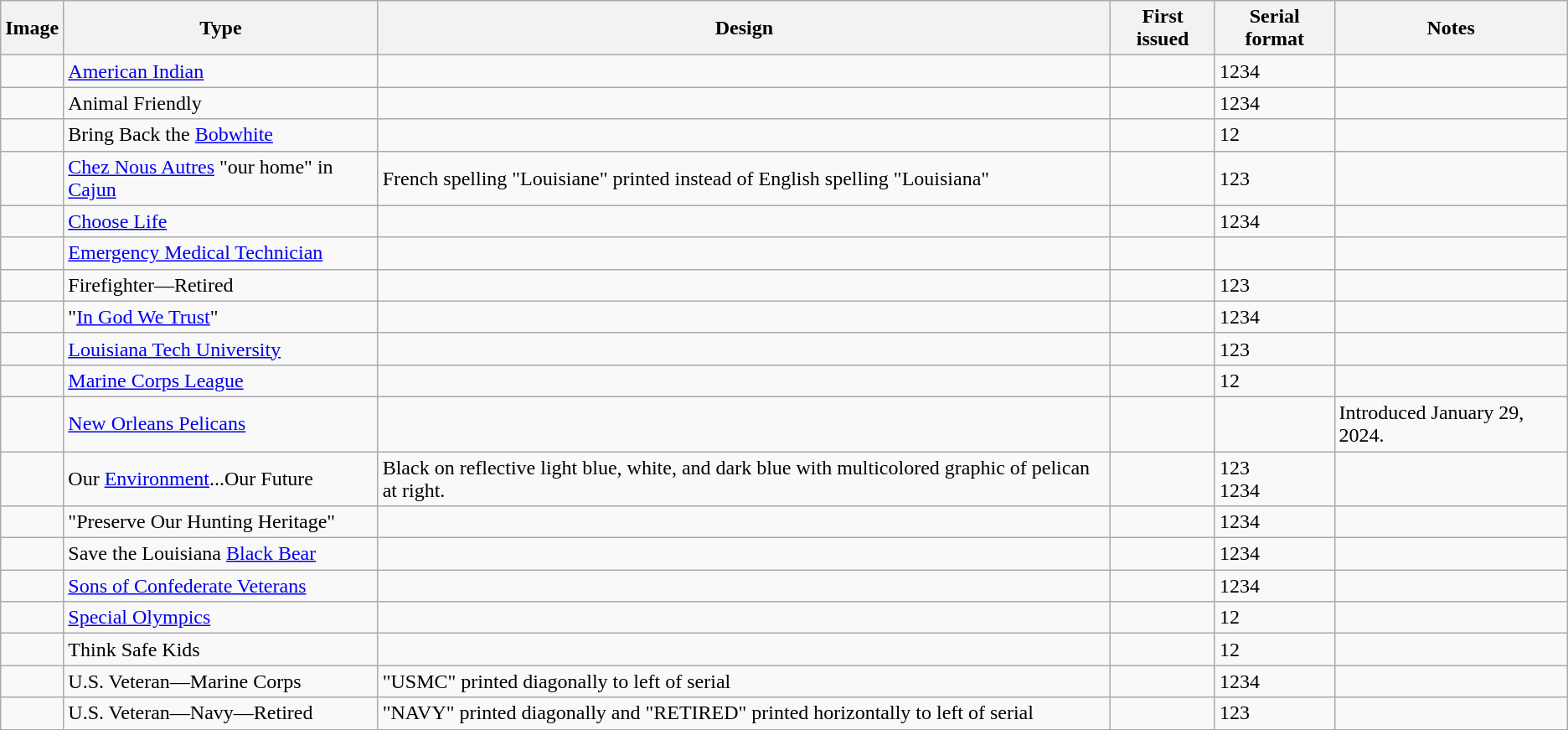<table class=wikitable>
<tr>
<th>Image</th>
<th>Type</th>
<th>Design</th>
<th>First issued</th>
<th>Serial format</th>
<th>Notes</th>
</tr>
<tr>
<td></td>
<td><a href='#'>American Indian</a></td>
<td></td>
<td></td>
<td> 1234</td>
<td></td>
</tr>
<tr>
<td></td>
<td>Animal Friendly</td>
<td></td>
<td></td>
<td> 1234</td>
<td></td>
</tr>
<tr>
<td></td>
<td>Bring Back the <a href='#'>Bobwhite</a></td>
<td></td>
<td></td>
<td>12</td>
<td></td>
</tr>
<tr>
<td></td>
<td><a href='#'>Chez Nous Autres</a> "our home" in <a href='#'>Cajun</a></td>
<td>French spelling "Louisiane" printed instead of English spelling "Louisiana"</td>
<td></td>
<td> 123</td>
<td></td>
</tr>
<tr>
<td></td>
<td><a href='#'>Choose Life</a></td>
<td></td>
<td></td>
<td> 1234</td>
<td></td>
</tr>
<tr>
<td></td>
<td><a href='#'>Emergency Medical Technician</a></td>
<td></td>
<td></td>
<td></td>
<td></td>
</tr>
<tr>
<td></td>
<td>Firefighter—Retired</td>
<td></td>
<td></td>
<td>123</td>
<td></td>
</tr>
<tr>
<td></td>
<td>"<a href='#'>In God We Trust</a>"</td>
<td></td>
<td></td>
<td> 1234</td>
<td></td>
</tr>
<tr>
<td></td>
<td><a href='#'>Louisiana Tech University</a></td>
<td></td>
<td></td>
<td>123</td>
<td></td>
</tr>
<tr>
<td></td>
<td><a href='#'>Marine Corps League</a></td>
<td></td>
<td></td>
<td>12</td>
<td></td>
</tr>
<tr>
<td></td>
<td><a href='#'>New Orleans Pelicans</a></td>
<td></td>
<td></td>
<td></td>
<td>Introduced January 29, 2024.</td>
</tr>
<tr>
<td></td>
<td>Our <a href='#'>Environment</a>...Our Future</td>
<td>Black on reflective light blue, white, and dark blue with multicolored graphic of pelican at right.</td>
<td></td>
<td>123<br> 1234</td>
<td></td>
</tr>
<tr>
<td></td>
<td>"Preserve Our Hunting Heritage"</td>
<td></td>
<td></td>
<td> 1234</td>
<td></td>
</tr>
<tr>
<td></td>
<td>Save the Louisiana <a href='#'>Black Bear</a></td>
<td></td>
<td></td>
<td> 1234</td>
<td></td>
</tr>
<tr>
<td></td>
<td><a href='#'>Sons of Confederate Veterans</a></td>
<td></td>
<td></td>
<td> 1234</td>
<td></td>
</tr>
<tr>
<td></td>
<td><a href='#'>Special Olympics</a></td>
<td></td>
<td></td>
<td>12</td>
<td></td>
</tr>
<tr>
<td></td>
<td>Think Safe Kids</td>
<td></td>
<td></td>
<td>12</td>
<td></td>
</tr>
<tr>
<td></td>
<td>U.S. Veteran—Marine Corps</td>
<td>"USMC" printed diagonally to left of serial</td>
<td></td>
<td> 1234</td>
<td></td>
</tr>
<tr>
<td></td>
<td>U.S. Veteran—Navy—Retired</td>
<td>"NAVY" printed diagonally and "RETIRED" printed horizontally to left of serial</td>
<td></td>
<td>123</td>
<td></td>
</tr>
</table>
